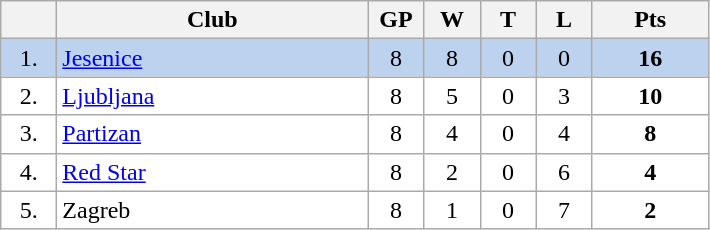<table class="wikitable">
<tr>
<th width="30"></th>
<th width="200">Club</th>
<th width="30">GP</th>
<th width="30">W</th>
<th width="30">T</th>
<th width="30">L</th>
<th width="70">Pts</th>
</tr>
<tr bgcolor="#BCD2EE" align="center">
<td>1.</td>
<td align="left"><a href='#'>Jesenice</a></td>
<td>8</td>
<td>8</td>
<td>0</td>
<td>0</td>
<td><strong>16</strong></td>
</tr>
<tr bgcolor="#FFFFFF" align="center">
<td>2.</td>
<td align="left"><a href='#'>Ljubljana</a></td>
<td>8</td>
<td>5</td>
<td>0</td>
<td>3</td>
<td><strong>10</strong></td>
</tr>
<tr bgcolor="#FFFFFF" align="center">
<td>3.</td>
<td align="left"><a href='#'>Partizan</a></td>
<td>8</td>
<td>4</td>
<td>0</td>
<td>4</td>
<td><strong>8</strong></td>
</tr>
<tr bgcolor="#FFFFFF" align="center">
<td>4.</td>
<td align="left"><a href='#'>Red Star</a></td>
<td>8</td>
<td>2</td>
<td>0</td>
<td>6</td>
<td><strong>4</strong></td>
</tr>
<tr bgcolor="#FFFFFF" align="center">
<td>5.</td>
<td align="left">Zagreb</td>
<td>8</td>
<td>1</td>
<td>0</td>
<td>7</td>
<td><strong>2</strong></td>
</tr>
</table>
